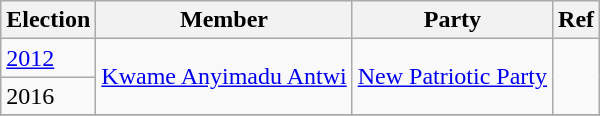<table class="wikitable">
<tr>
<th>Election</th>
<th>Member</th>
<th>Party</th>
<th>Ref</th>
</tr>
<tr>
<td><a href='#'>2012</a></td>
<td rowspan="2"><a href='#'>Kwame Anyimadu Antwi</a></td>
<td rowspan="2"><a href='#'>New Patriotic Party</a></td>
<td rowspan="2"></td>
</tr>
<tr>
<td>2016</td>
</tr>
<tr>
</tr>
</table>
